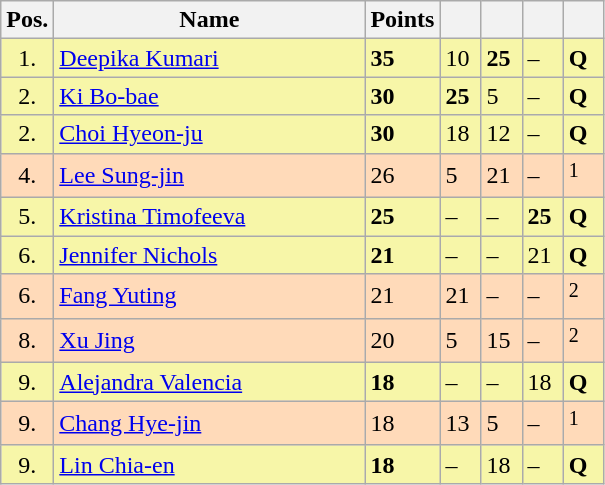<table class="wikitable">
<tr>
<th width=10px>Pos.</th>
<th width=200px>Name</th>
<th width=20px>Points</th>
<th width=20px></th>
<th width=20px></th>
<th width=20px></th>
<th width=20px></th>
</tr>
<tr style="background:#f7f6a8;">
<td align=center>1.</td>
<td> <a href='#'>Deepika Kumari</a></td>
<td><strong>35</strong></td>
<td>10</td>
<td><strong>25</strong></td>
<td>–</td>
<td><strong>Q</strong></td>
</tr>
<tr style="background:#f7f6a8;">
<td align=center>2.</td>
<td> <a href='#'>Ki Bo-bae</a></td>
<td><strong>30</strong></td>
<td><strong>25</strong></td>
<td>5</td>
<td>–</td>
<td><strong>Q</strong></td>
</tr>
<tr style="background:#f7f6a8;">
<td align=center>2.</td>
<td> <a href='#'>Choi Hyeon-ju</a></td>
<td><strong>30</strong></td>
<td>18</td>
<td>12</td>
<td>–</td>
<td><strong>Q</strong></td>
</tr>
<tr style="background:#ffdab9;">
<td align=center>4.</td>
<td> <a href='#'>Lee Sung-jin</a></td>
<td>26</td>
<td>5</td>
<td>21</td>
<td>–</td>
<td><sup>1</sup></td>
</tr>
<tr style="background:#f7f6a8;">
<td align=center>5.</td>
<td> <a href='#'>Kristina Timofeeva</a></td>
<td><strong>25</strong></td>
<td>–</td>
<td>–</td>
<td><strong>25</strong></td>
<td><strong>Q</strong></td>
</tr>
<tr style="background:#f7f6a8;">
<td align=center>6.</td>
<td> <a href='#'>Jennifer Nichols</a></td>
<td><strong>21</strong></td>
<td>–</td>
<td>–</td>
<td>21</td>
<td><strong>Q</strong></td>
</tr>
<tr style="background:#ffdab9;">
<td align=center>6.</td>
<td> <a href='#'>Fang Yuting</a></td>
<td>21</td>
<td>21</td>
<td>–</td>
<td>–</td>
<td><sup>2</sup></td>
</tr>
<tr style="background:#ffdab9;">
<td align=center>8.</td>
<td> <a href='#'>Xu Jing</a></td>
<td>20</td>
<td>5</td>
<td>15</td>
<td>–</td>
<td><sup>2</sup></td>
</tr>
<tr style="background:#f7f6a8;">
<td align=center>9.</td>
<td> <a href='#'>Alejandra Valencia</a></td>
<td><strong>18</strong></td>
<td>–</td>
<td>–</td>
<td>18</td>
<td><strong>Q</strong></td>
</tr>
<tr style="background:#ffdab9;">
<td align=center>9.</td>
<td> <a href='#'>Chang Hye-jin</a></td>
<td>18</td>
<td>13</td>
<td>5</td>
<td>–</td>
<td><sup>1</sup></td>
</tr>
<tr style="background:#f7f6a8;">
<td align=center>9.</td>
<td> <a href='#'>Lin Chia-en</a></td>
<td><strong>18</strong></td>
<td>–</td>
<td>18</td>
<td>–</td>
<td><strong>Q</strong></td>
</tr>
</table>
